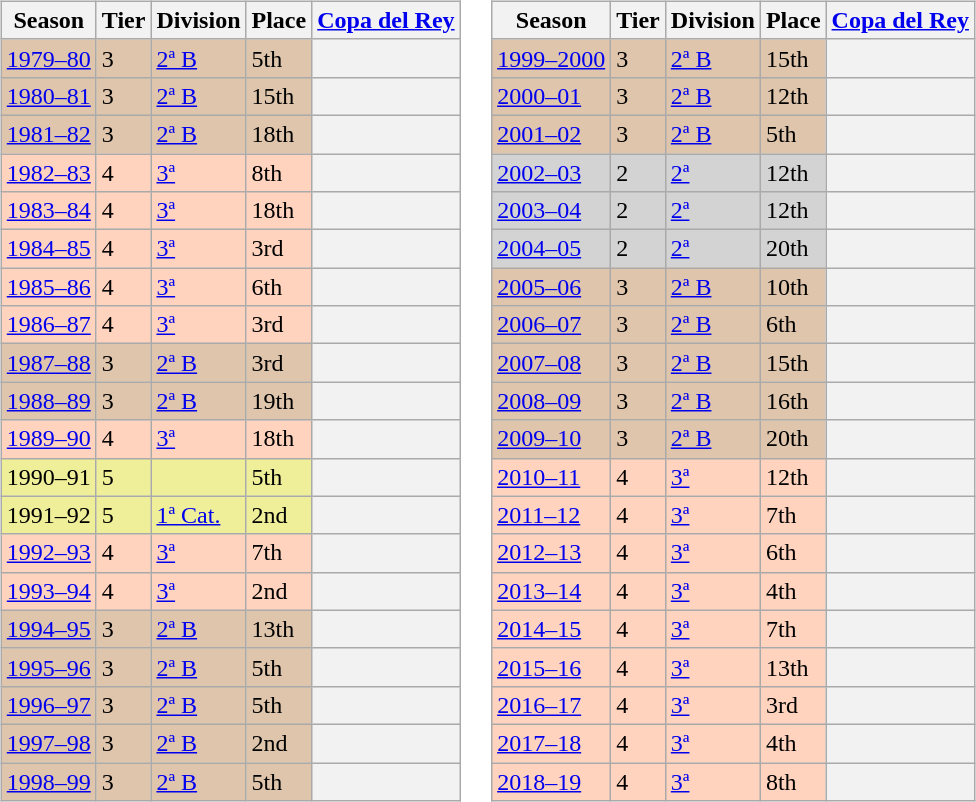<table>
<tr>
<td valign="top" width=0%><br><table class="wikitable">
<tr style="background:#f0f6fa;">
<th>Season</th>
<th>Tier</th>
<th>Division</th>
<th>Place</th>
<th><a href='#'>Copa del Rey</a></th>
</tr>
<tr>
<td style="background:#DEC5AB;"><a href='#'>1979–80</a></td>
<td style="background:#DEC5AB;">3</td>
<td style="background:#DEC5AB;"><a href='#'>2ª B</a></td>
<td style="background:#DEC5AB;">5th</td>
<th></th>
</tr>
<tr>
<td style="background:#DEC5AB;"><a href='#'>1980–81</a></td>
<td style="background:#DEC5AB;">3</td>
<td style="background:#DEC5AB;"><a href='#'>2ª B</a></td>
<td style="background:#DEC5AB;">15th</td>
<th></th>
</tr>
<tr>
<td style="background:#DEC5AB;"><a href='#'>1981–82</a></td>
<td style="background:#DEC5AB;">3</td>
<td style="background:#DEC5AB;"><a href='#'>2ª B</a></td>
<td style="background:#DEC5AB;">18th</td>
<th></th>
</tr>
<tr>
<td style="background:#FFD3BD;"><a href='#'>1982–83</a></td>
<td style="background:#FFD3BD;">4</td>
<td style="background:#FFD3BD;"><a href='#'>3ª</a></td>
<td style="background:#FFD3BD;">8th</td>
<th></th>
</tr>
<tr>
<td style="background:#FFD3BD;"><a href='#'>1983–84</a></td>
<td style="background:#FFD3BD;">4</td>
<td style="background:#FFD3BD;"><a href='#'>3ª</a></td>
<td style="background:#FFD3BD;">18th</td>
<th></th>
</tr>
<tr>
<td style="background:#FFD3BD;"><a href='#'>1984–85</a></td>
<td style="background:#FFD3BD;">4</td>
<td style="background:#FFD3BD;"><a href='#'>3ª</a></td>
<td style="background:#FFD3BD;">3rd</td>
<th></th>
</tr>
<tr>
<td style="background:#FFD3BD;"><a href='#'>1985–86</a></td>
<td style="background:#FFD3BD;">4</td>
<td style="background:#FFD3BD;"><a href='#'>3ª</a></td>
<td style="background:#FFD3BD;">6th</td>
<th></th>
</tr>
<tr>
<td style="background:#FFD3BD;"><a href='#'>1986–87</a></td>
<td style="background:#FFD3BD;">4</td>
<td style="background:#FFD3BD;"><a href='#'>3ª</a></td>
<td style="background:#FFD3BD;">3rd</td>
<th></th>
</tr>
<tr>
<td style="background:#DEC5AB;"><a href='#'>1987–88</a></td>
<td style="background:#DEC5AB;">3</td>
<td style="background:#DEC5AB;"><a href='#'>2ª B</a></td>
<td style="background:#DEC5AB;">3rd</td>
<th></th>
</tr>
<tr>
<td style="background:#DEC5AB;"><a href='#'>1988–89</a></td>
<td style="background:#DEC5AB;">3</td>
<td style="background:#DEC5AB;"><a href='#'>2ª B</a></td>
<td style="background:#DEC5AB;">19th</td>
<th></th>
</tr>
<tr>
<td style="background:#FFD3BD;"><a href='#'>1989–90</a></td>
<td style="background:#FFD3BD;">4</td>
<td style="background:#FFD3BD;"><a href='#'>3ª</a></td>
<td style="background:#FFD3BD;">18th</td>
<th></th>
</tr>
<tr>
<td style="background:#EFEF99;">1990–91</td>
<td style="background:#EFEF99;">5</td>
<td style="background:#EFEF99;"></td>
<td style="background:#EFEF99;">5th</td>
<th></th>
</tr>
<tr>
<td style="background:#EFEF99;">1991–92</td>
<td style="background:#EFEF99;">5</td>
<td style="background:#EFEF99;"><a href='#'>1ª Cat.</a></td>
<td style="background:#EFEF99;">2nd</td>
<th></th>
</tr>
<tr>
<td style="background:#FFD3BD;"><a href='#'>1992–93</a></td>
<td style="background:#FFD3BD;">4</td>
<td style="background:#FFD3BD;"><a href='#'>3ª</a></td>
<td style="background:#FFD3BD;">7th</td>
<th></th>
</tr>
<tr>
<td style="background:#FFD3BD;"><a href='#'>1993–94</a></td>
<td style="background:#FFD3BD;">4</td>
<td style="background:#FFD3BD;"><a href='#'>3ª</a></td>
<td style="background:#FFD3BD;">2nd</td>
<th></th>
</tr>
<tr>
<td style="background:#DEC5AB;"><a href='#'>1994–95</a></td>
<td style="background:#DEC5AB;">3</td>
<td style="background:#DEC5AB;"><a href='#'>2ª B</a></td>
<td style="background:#DEC5AB;">13th</td>
<th></th>
</tr>
<tr>
<td style="background:#DEC5AB;"><a href='#'>1995–96</a></td>
<td style="background:#DEC5AB;">3</td>
<td style="background:#DEC5AB;"><a href='#'>2ª B</a></td>
<td style="background:#DEC5AB;">5th</td>
<th></th>
</tr>
<tr>
<td style="background:#DEC5AB;"><a href='#'>1996–97</a></td>
<td style="background:#DEC5AB;">3</td>
<td style="background:#DEC5AB;"><a href='#'>2ª B</a></td>
<td style="background:#DEC5AB;">5th</td>
<th></th>
</tr>
<tr>
<td style="background:#DEC5AB;"><a href='#'>1997–98</a></td>
<td style="background:#DEC5AB;">3</td>
<td style="background:#DEC5AB;"><a href='#'>2ª B</a></td>
<td style="background:#DEC5AB;">2nd</td>
<th></th>
</tr>
<tr>
<td style="background:#DEC5AB;"><a href='#'>1998–99</a></td>
<td style="background:#DEC5AB;">3</td>
<td style="background:#DEC5AB;"><a href='#'>2ª B</a></td>
<td style="background:#DEC5AB;">5th</td>
<th></th>
</tr>
</table>
</td>
<td valign="top" width=0%><br><table class="wikitable">
<tr style="background:#f0f6fa;">
<th>Season</th>
<th>Tier</th>
<th>Division</th>
<th>Place</th>
<th><a href='#'>Copa del Rey</a></th>
</tr>
<tr>
<td style="background:#DEC5AB;"><a href='#'>1999–2000</a></td>
<td style="background:#DEC5AB;">3</td>
<td style="background:#DEC5AB;"><a href='#'>2ª B</a></td>
<td style="background:#DEC5AB;">15th</td>
<th></th>
</tr>
<tr>
<td style="background:#DEC5AB;"><a href='#'>2000–01</a></td>
<td style="background:#DEC5AB;">3</td>
<td style="background:#DEC5AB;"><a href='#'>2ª B</a></td>
<td style="background:#DEC5AB;">12th</td>
<th></th>
</tr>
<tr>
<td style="background:#DEC5AB;"><a href='#'>2001–02</a></td>
<td style="background:#DEC5AB;">3</td>
<td style="background:#DEC5AB;"><a href='#'>2ª B</a></td>
<td style="background:#DEC5AB;">5th</td>
<th></th>
</tr>
<tr>
<td style="background:#D3D3D3;"><a href='#'>2002–03</a></td>
<td style="background:#D3D3D3;">2</td>
<td style="background:#D3D3D3;"><a href='#'>2ª</a></td>
<td style="background:#D3D3D3;">12th</td>
<th></th>
</tr>
<tr>
<td style="background:#D3D3D3;"><a href='#'>2003–04</a></td>
<td style="background:#D3D3D3;">2</td>
<td style="background:#D3D3D3;"><a href='#'>2ª</a></td>
<td style="background:#D3D3D3;">12th</td>
<th></th>
</tr>
<tr>
<td style="background:#D3D3D3;"><a href='#'>2004–05</a></td>
<td style="background:#D3D3D3;">2</td>
<td style="background:#D3D3D3;"><a href='#'>2ª</a></td>
<td style="background:#D3D3D3;">20th</td>
<th></th>
</tr>
<tr>
<td style="background:#DEC5AB;"><a href='#'>2005–06</a></td>
<td style="background:#DEC5AB;">3</td>
<td style="background:#DEC5AB;"><a href='#'>2ª B</a></td>
<td style="background:#DEC5AB;">10th</td>
<th></th>
</tr>
<tr>
<td style="background:#DEC5AB;"><a href='#'>2006–07</a></td>
<td style="background:#DEC5AB;">3</td>
<td style="background:#DEC5AB;"><a href='#'>2ª B</a></td>
<td style="background:#DEC5AB;">6th</td>
<th></th>
</tr>
<tr>
<td style="background:#DEC5AB;"><a href='#'>2007–08</a></td>
<td style="background:#DEC5AB;">3</td>
<td style="background:#DEC5AB;"><a href='#'>2ª B</a></td>
<td style="background:#DEC5AB;">15th</td>
<th></th>
</tr>
<tr>
<td style="background:#DEC5AB;"><a href='#'>2008–09</a></td>
<td style="background:#DEC5AB;">3</td>
<td style="background:#DEC5AB;"><a href='#'>2ª B</a></td>
<td style="background:#DEC5AB;">16th</td>
<th></th>
</tr>
<tr>
<td style="background:#DEC5AB;"><a href='#'>2009–10</a></td>
<td style="background:#DEC5AB;">3</td>
<td style="background:#DEC5AB;"><a href='#'>2ª B</a></td>
<td style="background:#DEC5AB;">20th</td>
<th></th>
</tr>
<tr>
<td style="background:#FFD3BD;"><a href='#'>2010–11</a></td>
<td style="background:#FFD3BD;">4</td>
<td style="background:#FFD3BD;"><a href='#'>3ª</a></td>
<td style="background:#FFD3BD;">12th</td>
<th></th>
</tr>
<tr>
<td style="background:#FFD3BD;"><a href='#'>2011–12</a></td>
<td style="background:#FFD3BD;">4</td>
<td style="background:#FFD3BD;"><a href='#'>3ª</a></td>
<td style="background:#FFD3BD;">7th</td>
<th></th>
</tr>
<tr>
<td style="background:#FFD3BD;"><a href='#'>2012–13</a></td>
<td style="background:#FFD3BD;">4</td>
<td style="background:#FFD3BD;"><a href='#'>3ª</a></td>
<td style="background:#FFD3BD;">6th</td>
<th></th>
</tr>
<tr>
<td style="background:#FFD3BD;"><a href='#'>2013–14</a></td>
<td style="background:#FFD3BD;">4</td>
<td style="background:#FFD3BD;"><a href='#'>3ª</a></td>
<td style="background:#FFD3BD;">4th</td>
<th></th>
</tr>
<tr>
<td style="background:#FFD3BD;"><a href='#'>2014–15</a></td>
<td style="background:#FFD3BD;">4</td>
<td style="background:#FFD3BD;"><a href='#'>3ª</a></td>
<td style="background:#FFD3BD;">7th</td>
<th></th>
</tr>
<tr>
<td style="background:#FFD3BD;"><a href='#'>2015–16</a></td>
<td style="background:#FFD3BD;">4</td>
<td style="background:#FFD3BD;"><a href='#'>3ª</a></td>
<td style="background:#FFD3BD;">13th</td>
<th></th>
</tr>
<tr>
<td style="background:#FFD3BD;"><a href='#'>2016–17</a></td>
<td style="background:#FFD3BD;">4</td>
<td style="background:#FFD3BD;"><a href='#'>3ª</a></td>
<td style="background:#FFD3BD;">3rd</td>
<th></th>
</tr>
<tr>
<td style="background:#FFD3BD;"><a href='#'>2017–18</a></td>
<td style="background:#FFD3BD;">4</td>
<td style="background:#FFD3BD;"><a href='#'>3ª</a></td>
<td style="background:#FFD3BD;">4th</td>
<th></th>
</tr>
<tr>
<td style="background:#FFD3BD;"><a href='#'>2018–19</a></td>
<td style="background:#FFD3BD;">4</td>
<td style="background:#FFD3BD;"><a href='#'>3ª</a></td>
<td style="background:#FFD3BD;">8th</td>
<th></th>
</tr>
</table>
</td>
</tr>
</table>
